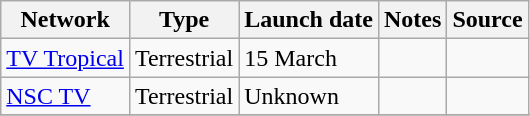<table class="wikitable sortable">
<tr>
<th>Network</th>
<th>Type</th>
<th>Launch date</th>
<th>Notes</th>
<th>Source</th>
</tr>
<tr>
<td><a href='#'>TV Tropical</a></td>
<td>Terrestrial</td>
<td>15 March</td>
<td></td>
<td></td>
</tr>
<tr>
<td><a href='#'>NSC TV</a></td>
<td>Terrestrial</td>
<td>Unknown</td>
<td></td>
<td></td>
</tr>
<tr>
</tr>
</table>
